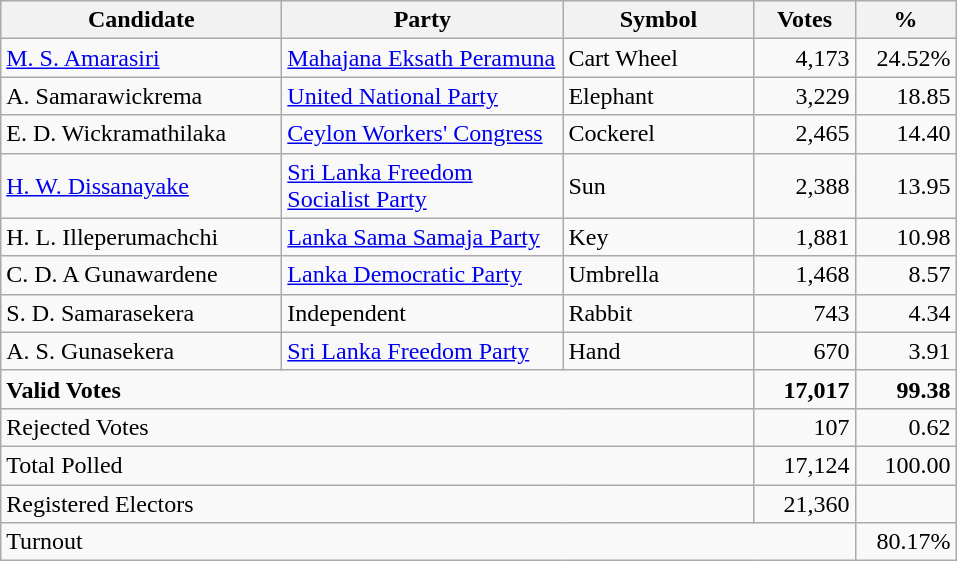<table class="wikitable" border="1" style="text-align:right;">
<tr>
<th align=left width="180">Candidate</th>
<th align=left width="180">Party</th>
<th align=left width="120">Symbol</th>
<th align=left width="60">Votes</th>
<th align=left width="60">%</th>
</tr>
<tr>
<td align=left><a href='#'>M. S. Amarasiri</a></td>
<td align=left><a href='#'>Mahajana Eksath Peramuna</a></td>
<td align=left>Cart Wheel</td>
<td>4,173</td>
<td>24.52%</td>
</tr>
<tr>
<td align=left>A. Samarawickrema</td>
<td align=left><a href='#'>United National Party</a></td>
<td align=left>Elephant</td>
<td align=right>3,229</td>
<td align=right>18.85</td>
</tr>
<tr>
<td align=left>E. D. Wickramathilaka</td>
<td align=left><a href='#'>Ceylon Workers' Congress</a></td>
<td align=left>Cockerel</td>
<td align=right>2,465</td>
<td>14.40</td>
</tr>
<tr>
<td align=left><a href='#'>H. W. Dissanayake</a></td>
<td align=left><a href='#'>Sri Lanka Freedom Socialist Party</a></td>
<td align=left>Sun</td>
<td align=right>2,388</td>
<td align=right>13.95</td>
</tr>
<tr>
<td align=left>H. L. Illeperumachchi</td>
<td align=left><a href='#'>Lanka Sama Samaja Party</a></td>
<td align=left>Key</td>
<td align=right>1,881</td>
<td align=right>10.98</td>
</tr>
<tr>
<td align=left>C. D. A Gunawardene</td>
<td align=left><a href='#'>Lanka Democratic Party</a></td>
<td align=left>Umbrella</td>
<td align=right>1,468</td>
<td align=right>8.57</td>
</tr>
<tr>
<td align=left>S. D. Samarasekera</td>
<td align=left>Independent</td>
<td align=left>Rabbit</td>
<td align=right>743</td>
<td align=right>4.34</td>
</tr>
<tr>
<td align=left>A. S. Gunasekera</td>
<td align=left><a href='#'>Sri Lanka Freedom Party</a></td>
<td align=left>Hand</td>
<td align=right>670</td>
<td align=right>3.91</td>
</tr>
<tr>
<td align=left colspan=3><strong>Valid Votes</strong></td>
<td align=right><strong>17,017</strong></td>
<td align=right><strong>99.38</strong></td>
</tr>
<tr>
<td align=left colspan=3>Rejected Votes</td>
<td align=right>107</td>
<td align=right>0.62</td>
</tr>
<tr>
<td align=left colspan=3>Total Polled</td>
<td align=right>17,124</td>
<td align=right>100.00</td>
</tr>
<tr>
<td align=left colspan=3>Registered Electors</td>
<td>21,360</td>
<td></td>
</tr>
<tr>
<td align=left colspan=4>Turnout</td>
<td align=right>80.17%</td>
</tr>
</table>
